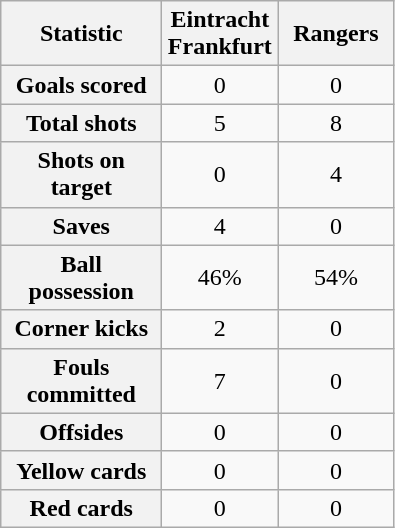<table class="wikitable plainrowheaders" style="text-align:center">
<tr>
<th scope="col" style="width:100px">Statistic</th>
<th scope="col" style="width:70px">Eintracht Frankfurt</th>
<th scope="col" style="width:70px">Rangers</th>
</tr>
<tr>
<th scope=row>Goals scored</th>
<td>0</td>
<td>0</td>
</tr>
<tr>
<th scope=row>Total shots</th>
<td>5</td>
<td>8</td>
</tr>
<tr>
<th scope=row>Shots on target</th>
<td>0</td>
<td>4</td>
</tr>
<tr>
<th scope=row>Saves</th>
<td>4</td>
<td>0</td>
</tr>
<tr>
<th scope=row>Ball possession</th>
<td>46%</td>
<td>54%</td>
</tr>
<tr>
<th scope=row>Corner kicks</th>
<td>2</td>
<td>0</td>
</tr>
<tr>
<th scope=row>Fouls committed</th>
<td>7</td>
<td>0</td>
</tr>
<tr>
<th scope=row>Offsides</th>
<td>0</td>
<td>0</td>
</tr>
<tr>
<th scope=row>Yellow cards</th>
<td>0</td>
<td>0</td>
</tr>
<tr>
<th scope=row>Red cards</th>
<td>0</td>
<td>0</td>
</tr>
</table>
